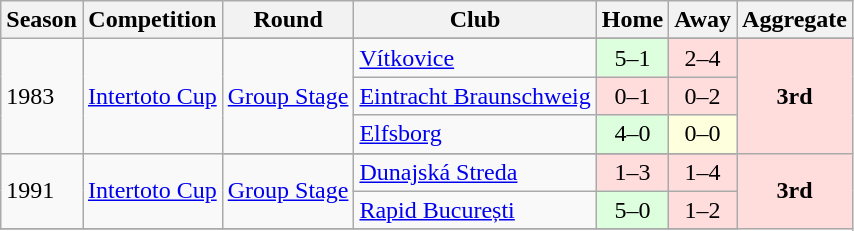<table class="wikitable" style="text-align:left">
<tr>
<th>Season</th>
<th>Competition</th>
<th>Round</th>
<th>Club</th>
<th>Home</th>
<th>Away</th>
<th>Aggregate</th>
</tr>
<tr>
<td rowspan="4">1983</td>
<td rowspan="4"><a href='#'>Intertoto Cup</a></td>
</tr>
<tr>
<td rowspan="3"><a href='#'>Group Stage</a></td>
<td> <a href='#'>Vítkovice</a></td>
<td bgcolor="#ddffdd" style="text-align:center;">5–1</td>
<td bgcolor="#ffdddd" style="text-align:center;">2–4</td>
<td bgcolor="#ffdddd" rowspan="4" align="center"><strong>3rd</strong></td>
</tr>
<tr>
<td> <a href='#'>Eintracht Braunschweig</a></td>
<td bgcolor="#ffdddd" style="text-align:center;">0–1</td>
<td bgcolor="#ffdddd" style="text-align:center;">0–2</td>
</tr>
<tr>
<td> <a href='#'>Elfsborg</a></td>
<td bgcolor="#ddffdd" style="text-align:center;">4–0</td>
<td bgcolor="#fdffdd" style="text-align:center;">0–0</td>
</tr>
<tr>
<td rowspan="3">1991</td>
<td rowspan="3"><a href='#'>Intertoto Cup</a></td>
</tr>
<tr>
<td rowspan="2"><a href='#'>Group Stage</a></td>
<td> <a href='#'>Dunajská Streda</a></td>
<td bgcolor="#ffdddd" style="text-align:center;">1–3</td>
<td bgcolor="#ffdddd" style="text-align:center;">1–4</td>
<td bgcolor="#ffdddd" rowspan="3" align="center"><strong>3rd</strong></td>
</tr>
<tr>
<td> <a href='#'>Rapid București</a></td>
<td bgcolor="#ddffdd" style="text-align:center;">5–0</td>
<td bgcolor="#ffdddd" style="text-align:center;">1–2</td>
</tr>
<tr>
</tr>
</table>
